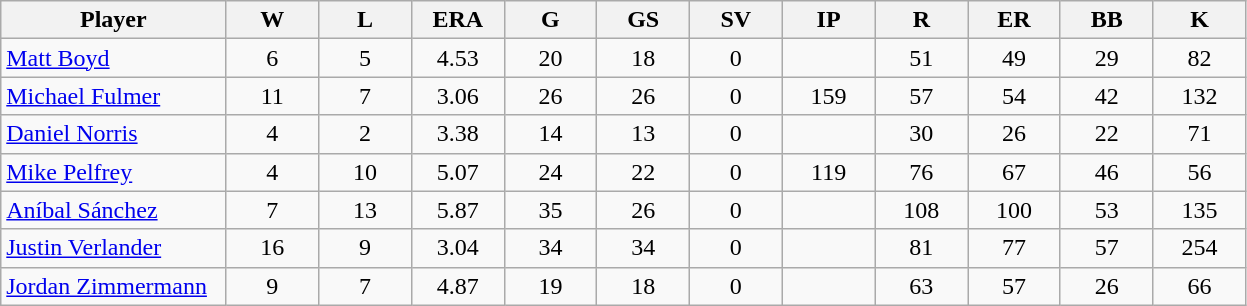<table class="wikitable sortable" style="text-align:center">
<tr>
<th bgcolor="#DDDDFF" width="17%">Player</th>
<th bgcolor="#DDDDFF" width="7%">W</th>
<th bgcolor="#DDDDFF" width="7%">L</th>
<th bgcolor="#DDDDFF" width="7%">ERA</th>
<th bgcolor="#DDDDFF" width="7%">G</th>
<th bgcolor="#DDDDFF" width="7%">GS</th>
<th bgcolor="#DDDDFF" width="7%">SV</th>
<th bgcolor="#DDDDFF" width="7%">IP</th>
<th bgcolor="#DDDDFF" width="7%">R</th>
<th bgcolor="#DDDDFF" width="7%">ER</th>
<th bgcolor="#DDDDFF" width="7%">BB</th>
<th bgcolor="#DDDDFF" width="7%">K</th>
</tr>
<tr>
<td align=left><a href='#'>Matt Boyd</a></td>
<td>6</td>
<td>5</td>
<td>4.53</td>
<td>20</td>
<td>18</td>
<td>0</td>
<td></td>
<td>51</td>
<td>49</td>
<td>29</td>
<td>82</td>
</tr>
<tr>
<td align=left><a href='#'>Michael Fulmer</a></td>
<td>11</td>
<td>7</td>
<td>3.06</td>
<td>26</td>
<td>26</td>
<td>0</td>
<td>159</td>
<td>57</td>
<td>54</td>
<td>42</td>
<td>132</td>
</tr>
<tr>
<td align=left><a href='#'>Daniel Norris</a></td>
<td>4</td>
<td>2</td>
<td>3.38</td>
<td>14</td>
<td>13</td>
<td>0</td>
<td></td>
<td>30</td>
<td>26</td>
<td>22</td>
<td>71</td>
</tr>
<tr>
<td align=left><a href='#'>Mike Pelfrey</a></td>
<td>4</td>
<td>10</td>
<td>5.07</td>
<td>24</td>
<td>22</td>
<td>0</td>
<td>119</td>
<td>76</td>
<td>67</td>
<td>46</td>
<td>56</td>
</tr>
<tr>
<td align=left><a href='#'>Aníbal Sánchez</a></td>
<td>7</td>
<td>13</td>
<td>5.87</td>
<td>35</td>
<td>26</td>
<td>0</td>
<td></td>
<td>108</td>
<td>100</td>
<td>53</td>
<td>135</td>
</tr>
<tr>
<td align=left><a href='#'>Justin Verlander</a></td>
<td>16</td>
<td>9</td>
<td>3.04</td>
<td>34</td>
<td>34</td>
<td>0</td>
<td></td>
<td>81</td>
<td>77</td>
<td>57</td>
<td>254</td>
</tr>
<tr>
<td align=left><a href='#'>Jordan Zimmermann</a></td>
<td>9</td>
<td>7</td>
<td>4.87</td>
<td>19</td>
<td>18</td>
<td>0</td>
<td></td>
<td>63</td>
<td>57</td>
<td>26</td>
<td>66</td>
</tr>
</table>
